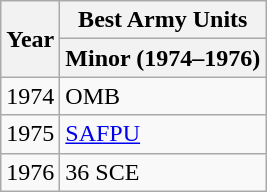<table class="wikitable">
<tr>
<th rowspan="2">Year</th>
<th>Best Army Units</th>
</tr>
<tr>
<th>Minor (1974–1976)</th>
</tr>
<tr>
<td>1974</td>
<td>OMB</td>
</tr>
<tr>
<td>1975</td>
<td><a href='#'>SAFPU</a></td>
</tr>
<tr>
<td>1976</td>
<td>36 SCE</td>
</tr>
</table>
